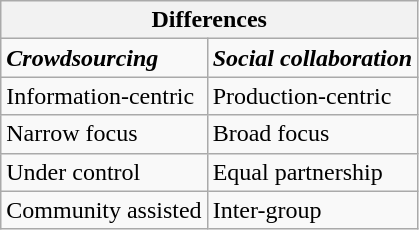<table class="wikitable">
<tr>
<th colspan="2">Differences</th>
</tr>
<tr>
<td><strong><em>Crowdsourcing</em></strong></td>
<td><strong><em>Social collaboration</em></strong></td>
</tr>
<tr>
<td>Information-centric</td>
<td>Production-centric</td>
</tr>
<tr>
<td>Narrow focus</td>
<td>Broad focus</td>
</tr>
<tr>
<td>Under control</td>
<td>Equal partnership</td>
</tr>
<tr>
<td>Community assisted</td>
<td>Inter-group</td>
</tr>
</table>
